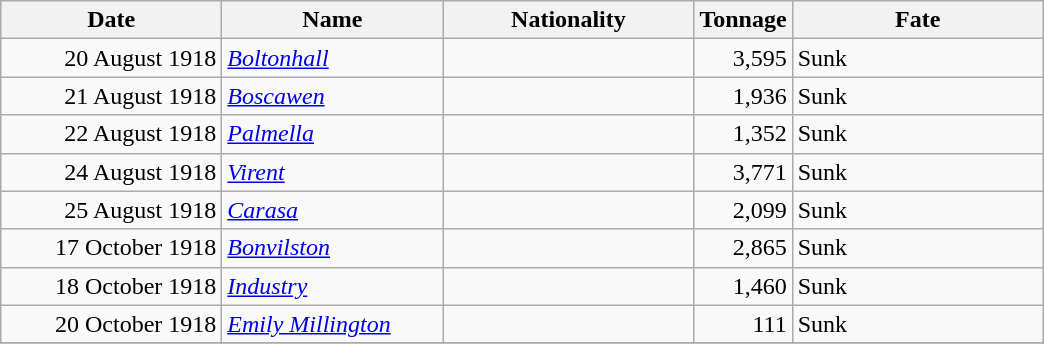<table class="wikitable sortable">
<tr>
<th width="140px">Date</th>
<th width="140px">Name</th>
<th width="160px">Nationality</th>
<th width="25px">Tonnage</th>
<th width="160px">Fate</th>
</tr>
<tr>
<td align="right">20 August 1918</td>
<td align="left"><a href='#'><em>Boltonhall</em></a></td>
<td align="left"></td>
<td align="right">3,595</td>
<td align="left">Sunk</td>
</tr>
<tr>
<td align="right">21 August 1918</td>
<td align="left"><a href='#'><em>Boscawen</em></a></td>
<td align="left"></td>
<td align="right">1,936</td>
<td align="left">Sunk</td>
</tr>
<tr>
<td align="right">22 August 1918</td>
<td align="left"><a href='#'><em>Palmella</em></a></td>
<td align="left"></td>
<td align="right">1,352</td>
<td align="left">Sunk</td>
</tr>
<tr>
<td align="right">24 August 1918</td>
<td align="left"><a href='#'><em>Virent</em></a></td>
<td align="left"></td>
<td align="right">3,771</td>
<td align="left">Sunk</td>
</tr>
<tr>
<td align="right">25 August 1918</td>
<td align="left"><a href='#'><em>Carasa</em></a></td>
<td align="left"></td>
<td align="right">2,099</td>
<td align="left">Sunk</td>
</tr>
<tr>
<td align="right">17 October 1918</td>
<td align="left"><a href='#'><em>Bonvilston</em></a></td>
<td align="left"></td>
<td align="right">2,865</td>
<td align="left">Sunk</td>
</tr>
<tr>
<td align="right">18 October 1918</td>
<td align="left"><a href='#'><em>Industry</em></a></td>
<td align="left"></td>
<td align="right">1,460</td>
<td align="left">Sunk</td>
</tr>
<tr>
<td align="right">20 October 1918</td>
<td align="left"><a href='#'><em>Emily Millington</em></a></td>
<td align="left"></td>
<td align="right">111</td>
<td align="left">Sunk</td>
</tr>
<tr>
</tr>
</table>
